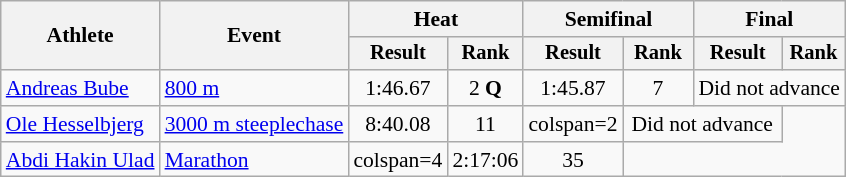<table class="wikitable" style="font-size:90%">
<tr>
<th rowspan="2">Athlete</th>
<th rowspan="2">Event</th>
<th colspan="2">Heat</th>
<th colspan="2">Semifinal</th>
<th colspan="2">Final</th>
</tr>
<tr style="font-size:95%">
<th>Result</th>
<th>Rank</th>
<th>Result</th>
<th>Rank</th>
<th>Result</th>
<th>Rank</th>
</tr>
<tr align=center>
<td align=left><a href='#'>Andreas Bube</a></td>
<td align=left><a href='#'>800 m</a></td>
<td>1:46.67</td>
<td>2 <strong>Q</strong></td>
<td>1:45.87</td>
<td>7</td>
<td colspan=2>Did not advance</td>
</tr>
<tr align=center>
<td align=left><a href='#'>Ole Hesselbjerg</a></td>
<td align=left><a href='#'>3000 m steeplechase</a></td>
<td>8:40.08</td>
<td>11</td>
<td>colspan=2 </td>
<td colspan=2>Did not advance</td>
</tr>
<tr align=center>
<td align=left><a href='#'>Abdi Hakin Ulad</a></td>
<td align=left><a href='#'>Marathon</a></td>
<td>colspan=4 </td>
<td>2:17:06</td>
<td>35</td>
</tr>
</table>
